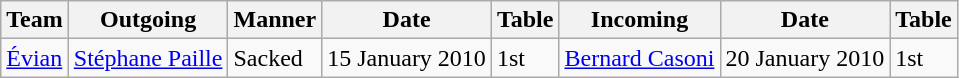<table class="wikitable">
<tr>
<th>Team</th>
<th>Outgoing</th>
<th>Manner</th>
<th>Date</th>
<th>Table</th>
<th>Incoming</th>
<th>Date</th>
<th>Table</th>
</tr>
<tr>
<td><a href='#'>Évian</a></td>
<td><a href='#'>Stéphane Paille</a></td>
<td>Sacked</td>
<td>15 January 2010</td>
<td>1st</td>
<td><a href='#'>Bernard Casoni</a></td>
<td>20 January 2010</td>
<td>1st</td>
</tr>
</table>
